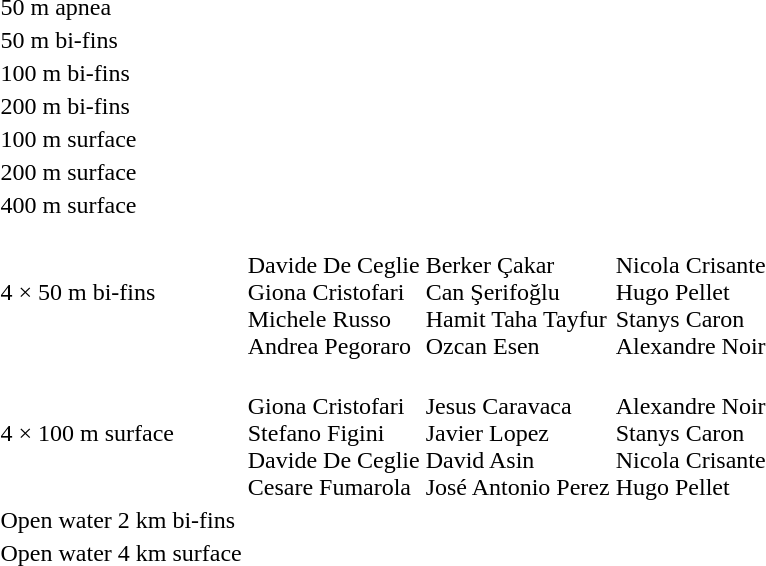<table>
<tr>
<td>50 m apnea</td>
<td></td>
<td></td>
<td></td>
</tr>
<tr>
<td>50 m bi-fins</td>
<td></td>
<td></td>
<td></td>
</tr>
<tr>
<td>100 m bi-fins</td>
<td></td>
<td nowrap></td>
<td></td>
</tr>
<tr>
<td>200 m bi-fins</td>
<td></td>
<td></td>
<td nowrap></td>
</tr>
<tr>
<td>100 m surface</td>
<td></td>
<td></td>
<td></td>
</tr>
<tr>
<td>200 m surface</td>
<td></td>
<td></td>
<td></td>
</tr>
<tr>
<td>400 m surface</td>
<td></td>
<td></td>
<td></td>
</tr>
<tr>
<td>4 × 50 m bi-fins</td>
<td><br>Davide De Ceglie<br>Giona Cristofari<br>Michele Russo<br>Andrea Pegoraro</td>
<td><br>Berker Çakar<br>Can Şerifoğlu<br>Hamit Taha Tayfur<br>Ozcan Esen</td>
<td><br>Nicola Crisante<br>Hugo Pellet<br>Stanys Caron<br>Alexandre Noir</td>
</tr>
<tr>
<td>4 × 100 m surface</td>
<td><br>Giona Cristofari<br>Stefano Figini<br>Davide De Ceglie<br>Cesare Fumarola</td>
<td><br>Jesus Caravaca<br>Javier Lopez<br>David Asin<br>José Antonio Perez</td>
<td><br>Alexandre Noir<br>Stanys Caron<br>Nicola Crisante<br>Hugo Pellet</td>
</tr>
<tr>
<td>Open water 2 km bi-fins</td>
<td nowrap></td>
<td></td>
<td></td>
</tr>
<tr>
<td>Open water 4 km surface</td>
<td></td>
<td></td>
<td></td>
</tr>
</table>
